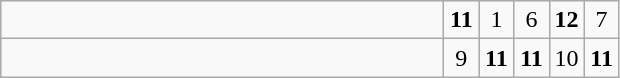<table class="wikitable">
<tr>
<td style="width:18em"></td>
<td align=center style="width:1em"><strong>11</strong></td>
<td align=center style="width:1em">1</td>
<td align=center style="width:1em">6</td>
<td align=center style="width:1em"><strong>12</strong></td>
<td align=center style="width:1em">7</td>
</tr>
<tr>
<td style="width:18em"></td>
<td align=center style="width:1em">9</td>
<td align=center style="width:1em"><strong>11</strong></td>
<td align=center style="width:1em"><strong>11</strong></td>
<td align=center style="width:1em">10</td>
<td align=center style="width:1em"><strong>11</strong></td>
</tr>
</table>
